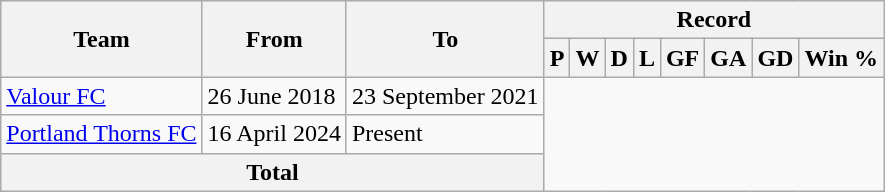<table class="wikitable" style="text-align:center">
<tr>
<th rowspan="2">Team</th>
<th rowspan="2">From</th>
<th rowspan="2">To</th>
<th colspan="8">Record</th>
</tr>
<tr>
<th>P</th>
<th>W</th>
<th>D</th>
<th>L</th>
<th>GF</th>
<th>GA</th>
<th>GD</th>
<th>Win %</th>
</tr>
<tr>
<td align="left"><a href='#'>Valour FC</a></td>
<td align="left">26 June 2018</td>
<td align="left">23 September 2021<br></td>
</tr>
<tr>
<td align="left"><a href='#'>Portland Thorns FC</a></td>
<td align="left">16 April 2024</td>
<td align="left">Present<br></td>
</tr>
<tr>
<th colspan="3">Total<br></th>
</tr>
</table>
